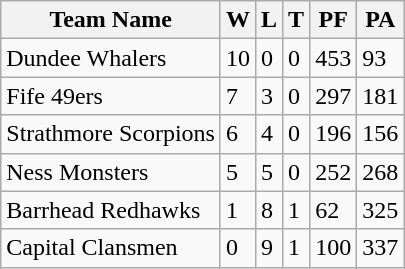<table class="wikitable">
<tr>
<th>Team Name</th>
<th>W</th>
<th>L</th>
<th>T</th>
<th>PF</th>
<th>PA</th>
</tr>
<tr>
<td>Dundee Whalers</td>
<td>10</td>
<td>0</td>
<td>0</td>
<td>453</td>
<td>93</td>
</tr>
<tr>
<td>Fife 49ers</td>
<td>7</td>
<td>3</td>
<td>0</td>
<td>297</td>
<td>181</td>
</tr>
<tr>
<td>Strathmore Scorpions</td>
<td>6</td>
<td>4</td>
<td>0</td>
<td>196</td>
<td>156</td>
</tr>
<tr>
<td>Ness Monsters</td>
<td>5</td>
<td>5</td>
<td>0</td>
<td>252</td>
<td>268</td>
</tr>
<tr>
<td>Barrhead Redhawks</td>
<td>1</td>
<td>8</td>
<td>1</td>
<td>62</td>
<td>325</td>
</tr>
<tr>
<td>Capital Clansmen</td>
<td>0</td>
<td>9</td>
<td>1</td>
<td>100</td>
<td>337</td>
</tr>
</table>
